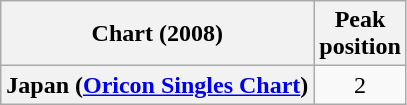<table class="wikitable plainrowheaders" style="text-align:center">
<tr>
<th scope="col">Chart (2008)</th>
<th scope="col">Peak<br> position</th>
</tr>
<tr>
<th scope="row">Japan (<a href='#'>Oricon Singles Chart</a>)</th>
<td>2</td>
</tr>
</table>
